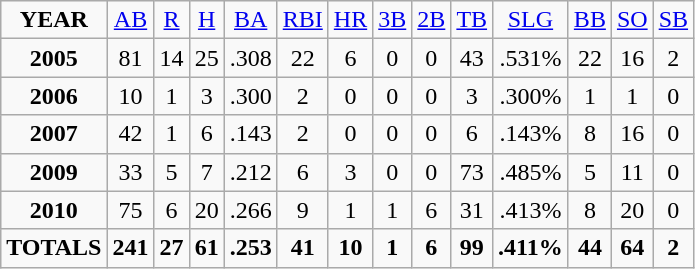<table class="sortable wikitable" style="text-align:center;">
<tr>
<td><strong>YEAR</strong></td>
<td><a href='#'>AB</a></td>
<td><a href='#'>R</a></td>
<td><a href='#'>H</a></td>
<td><a href='#'>BA</a></td>
<td><a href='#'>RBI</a></td>
<td><a href='#'>HR</a></td>
<td><a href='#'>3B</a></td>
<td><a href='#'>2B</a></td>
<td><a href='#'>TB</a></td>
<td><a href='#'>SLG</a></td>
<td><a href='#'>BB</a></td>
<td><a href='#'>SO</a></td>
<td><a href='#'>SB</a></td>
</tr>
<tr align=center>
<td><strong>2005</strong></td>
<td>81</td>
<td>14</td>
<td>25</td>
<td>.308</td>
<td>22</td>
<td>6</td>
<td>0</td>
<td>0</td>
<td>43</td>
<td>.531%</td>
<td>22</td>
<td>16</td>
<td>2</td>
</tr>
<tr align=center>
<td><strong>2006</strong></td>
<td>10</td>
<td>1</td>
<td>3</td>
<td>.300</td>
<td>2</td>
<td>0</td>
<td>0</td>
<td>0</td>
<td>3</td>
<td>.300%</td>
<td>1</td>
<td>1</td>
<td>0</td>
</tr>
<tr align=center>
<td><strong>2007</strong></td>
<td>42</td>
<td>1</td>
<td>6</td>
<td>.143</td>
<td>2</td>
<td>0</td>
<td>0</td>
<td>0</td>
<td>6</td>
<td>.143%</td>
<td>8</td>
<td>16</td>
<td>0</td>
</tr>
<tr align=center>
<td><strong>2009</strong></td>
<td>33</td>
<td>5</td>
<td>7</td>
<td>.212</td>
<td>6</td>
<td>3</td>
<td>0</td>
<td>0</td>
<td>73</td>
<td>.485%</td>
<td>5</td>
<td>11</td>
<td>0</td>
</tr>
<tr align=center>
<td><strong>2010</strong></td>
<td>75</td>
<td>6</td>
<td>20</td>
<td>.266</td>
<td>9</td>
<td>1</td>
<td>1</td>
<td>6</td>
<td>31</td>
<td>.413%</td>
<td>8</td>
<td>20</td>
<td>0</td>
</tr>
<tr align=center>
<td><strong>TOTALS</strong></td>
<td><strong>241</strong></td>
<td><strong>27</strong></td>
<td><strong>61</strong></td>
<td><strong>.253</strong></td>
<td><strong>41</strong></td>
<td><strong>10</strong></td>
<td><strong>1</strong></td>
<td><strong>6</strong></td>
<td><strong>99</strong></td>
<td><strong>.411%</strong></td>
<td><strong>44</strong></td>
<td><strong>64</strong></td>
<td><strong>2</strong></td>
</tr>
</table>
